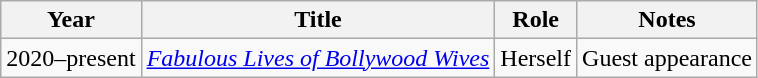<table class="wikitable">
<tr>
<th>Year</th>
<th>Title</th>
<th>Role</th>
<th>Notes</th>
</tr>
<tr>
<td>2020–present</td>
<td><em><a href='#'>Fabulous Lives of Bollywood Wives</a></em></td>
<td>Herself</td>
<td>Guest appearance</td>
</tr>
</table>
